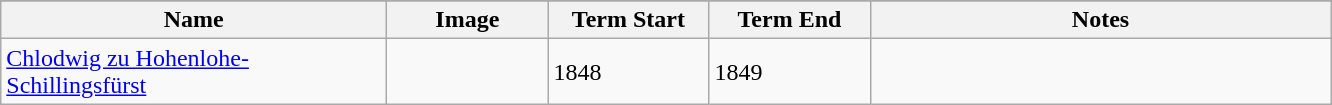<table class="wikitable">
<tr>
</tr>
<tr class="hintergrundfarbe5">
<th width="250">Name</th>
<th width="100">Image</th>
<th width="100">Term Start</th>
<th width="100">Term End</th>
<th width="300">Notes</th>
</tr>
<tr>
<td><a href='#'>Chlodwig zu Hohenlohe-Schillingsfürst</a></td>
<td></td>
<td>1848</td>
<td>1849</td>
<td></td>
</tr>
</table>
